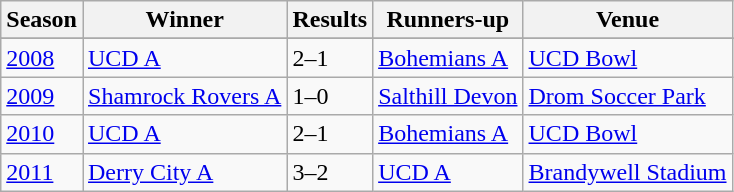<table class="wikitable collapsible">
<tr>
<th>Season</th>
<th>Winner</th>
<th>Results</th>
<th>Runners-up</th>
<th>Venue</th>
</tr>
<tr 15B.C>
</tr>
<tr>
<td><a href='#'>2008</a></td>
<td><a href='#'>UCD A</a></td>
<td>2–1</td>
<td><a href='#'>Bohemians A</a></td>
<td><a href='#'>UCD Bowl</a></td>
</tr>
<tr>
<td><a href='#'>2009</a></td>
<td><a href='#'>Shamrock Rovers A</a></td>
<td>1–0</td>
<td><a href='#'>Salthill Devon</a></td>
<td><a href='#'>Drom Soccer Park</a></td>
</tr>
<tr>
<td><a href='#'>2010</a></td>
<td><a href='#'>UCD A</a></td>
<td>2–1</td>
<td><a href='#'>Bohemians A</a></td>
<td><a href='#'>UCD Bowl</a></td>
</tr>
<tr>
<td><a href='#'>2011</a></td>
<td><a href='#'>Derry City A</a></td>
<td>3–2</td>
<td><a href='#'>UCD A</a></td>
<td><a href='#'>Brandywell Stadium</a></td>
</tr>
</table>
